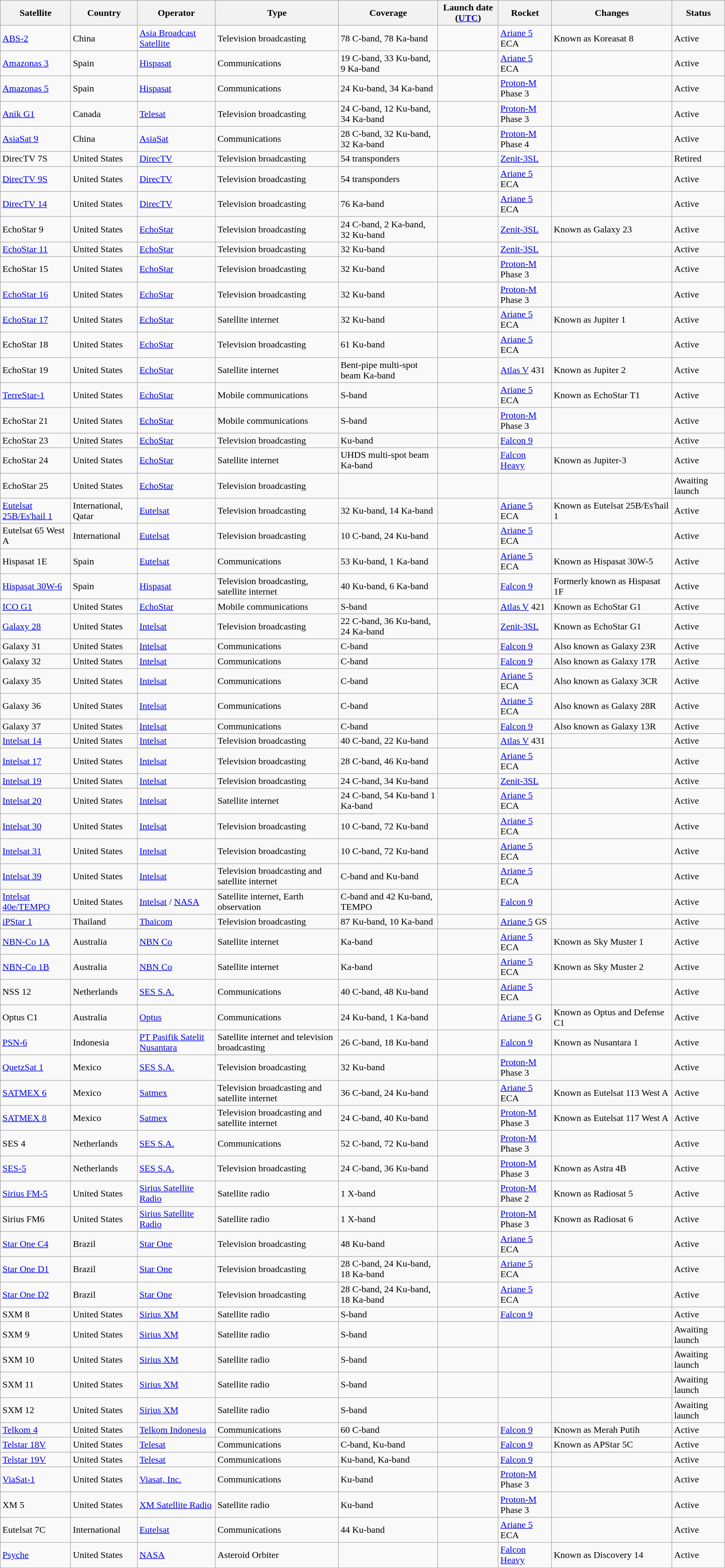<table class="wikitable sortable" border="1"}>
<tr>
<th>Satellite</th>
<th>Country</th>
<th>Operator</th>
<th>Type</th>
<th>Coverage </th>
<th>Launch date  (<a href='#'>UTC</a>) </th>
<th>Rocket</th>
<th width="200pt">Changes</th>
<th>Status </th>
</tr>
<tr>
<td><a href='#'>ABS-2</a></td>
<td>China</td>
<td><a href='#'>Asia Broadcast Satellite</a></td>
<td>Television broadcasting</td>
<td>78 C-band, 78 Ka-band</td>
<td></td>
<td><a href='#'>Ariane 5</a> ECA</td>
<td>Known as Koreasat 8</td>
<td>Active</td>
</tr>
<tr>
<td><a href='#'>Amazonas 3</a></td>
<td>Spain</td>
<td><a href='#'>Hispasat</a></td>
<td>Communications</td>
<td>19 C-band, 33 Ku-band, 9 Ka-band</td>
<td></td>
<td><a href='#'>Ariane 5</a> ECA</td>
<td></td>
<td>Active</td>
</tr>
<tr>
<td><a href='#'>Amazonas 5</a></td>
<td>Spain</td>
<td><a href='#'>Hispasat</a></td>
<td>Communications</td>
<td>24 Ku-band, 34 Ka-band</td>
<td></td>
<td><a href='#'>Proton-M</a> Phase 3</td>
<td></td>
<td>Active</td>
</tr>
<tr>
<td><a href='#'>Anik G1</a></td>
<td>Canada</td>
<td><a href='#'>Telesat</a></td>
<td>Television broadcasting</td>
<td>24 C-band, 12 Ku-band, 34 Ka-band</td>
<td></td>
<td><a href='#'>Proton-M</a> Phase 3</td>
<td></td>
<td>Active</td>
</tr>
<tr>
<td><a href='#'>AsiaSat 9</a></td>
<td>China</td>
<td><a href='#'>AsiaSat</a></td>
<td>Communications</td>
<td>28 C-band, 32 Ku-band, 32 Ka-band</td>
<td></td>
<td><a href='#'>Proton-M</a> Phase 4</td>
<td></td>
<td>Active</td>
</tr>
<tr>
<td>DirecTV 7S</td>
<td>United States</td>
<td><a href='#'>DirecTV</a></td>
<td>Television broadcasting</td>
<td>54 transponders</td>
<td></td>
<td><a href='#'>Zenit-3SL</a></td>
<td></td>
<td>Retired</td>
</tr>
<tr>
<td><a href='#'>DirecTV 9S</a></td>
<td>United States</td>
<td><a href='#'>DirecTV</a></td>
<td>Television broadcasting</td>
<td>54 transponders</td>
<td></td>
<td><a href='#'>Ariane 5</a> ECA</td>
<td></td>
<td>Active</td>
</tr>
<tr>
<td><a href='#'>DirecTV 14</a></td>
<td>United States</td>
<td><a href='#'>DirecTV</a></td>
<td>Television broadcasting</td>
<td>76 Ka-band</td>
<td></td>
<td><a href='#'>Ariane 5</a> ECA</td>
<td></td>
<td>Active</td>
</tr>
<tr>
<td>EchoStar 9</td>
<td>United States</td>
<td><a href='#'>EchoStar</a></td>
<td>Television broadcasting</td>
<td>24 C-band, 2 Ka-band, 32 Ku-band</td>
<td></td>
<td><a href='#'>Zenit-3SL</a></td>
<td>Known as Galaxy 23</td>
<td>Active</td>
</tr>
<tr>
<td><a href='#'>EchoStar 11</a></td>
<td>United States</td>
<td><a href='#'>EchoStar</a></td>
<td>Television broadcasting</td>
<td>32 Ku-band</td>
<td></td>
<td><a href='#'>Zenit-3SL</a></td>
<td></td>
<td>Active</td>
</tr>
<tr>
<td>EchoStar 15</td>
<td>United States</td>
<td><a href='#'>EchoStar</a></td>
<td>Television broadcasting</td>
<td>32 Ku-band</td>
<td></td>
<td><a href='#'>Proton-M</a> Phase 3</td>
<td></td>
<td>Active</td>
</tr>
<tr>
<td><a href='#'>EchoStar 16</a></td>
<td>United States</td>
<td><a href='#'>EchoStar</a></td>
<td>Television broadcasting</td>
<td>32 Ku-band</td>
<td></td>
<td><a href='#'>Proton-M</a> Phase 3</td>
<td></td>
<td>Active</td>
</tr>
<tr>
<td><a href='#'>EchoStar 17</a></td>
<td>United States</td>
<td><a href='#'>EchoStar</a></td>
<td>Satellite internet</td>
<td>32 Ku-band</td>
<td></td>
<td><a href='#'>Ariane 5</a> ECA</td>
<td>Known as Jupiter 1</td>
<td>Active</td>
</tr>
<tr>
<td>EchoStar 18</td>
<td>United States</td>
<td><a href='#'>EchoStar</a></td>
<td>Television broadcasting</td>
<td>61 Ku-band</td>
<td></td>
<td><a href='#'>Ariane 5</a> ECA</td>
<td></td>
<td>Active</td>
</tr>
<tr>
<td>EchoStar 19</td>
<td>United States</td>
<td><a href='#'>EchoStar</a></td>
<td>Satellite internet</td>
<td>Bent-pipe multi-spot beam Ka-band</td>
<td></td>
<td><a href='#'>Atlas V</a> 431</td>
<td>Known as Jupiter 2</td>
<td>Active</td>
</tr>
<tr>
<td><a href='#'>TerreStar-1</a></td>
<td>United States</td>
<td><a href='#'>EchoStar</a></td>
<td>Mobile communications</td>
<td>S-band</td>
<td></td>
<td><a href='#'>Ariane 5</a> ECA</td>
<td>Known as EchoStar T1</td>
<td>Active</td>
</tr>
<tr>
<td>EchoStar 21</td>
<td>United States</td>
<td><a href='#'>EchoStar</a></td>
<td>Mobile communications</td>
<td>S-band</td>
<td></td>
<td><a href='#'>Proton-M</a> Phase 3</td>
<td></td>
<td>Active</td>
</tr>
<tr>
<td>EchoStar 23</td>
<td>United States</td>
<td><a href='#'>EchoStar</a></td>
<td>Television broadcasting</td>
<td>Ku-band</td>
<td></td>
<td><a href='#'>Falcon 9</a></td>
<td></td>
<td>Active</td>
</tr>
<tr>
<td>EchoStar 24</td>
<td>United States</td>
<td><a href='#'>EchoStar</a></td>
<td>Satellite internet</td>
<td>UHDS multi-spot beam Ka-band</td>
<td></td>
<td><a href='#'>Falcon Heavy</a></td>
<td>Known as Jupiter-3</td>
<td>Active</td>
</tr>
<tr>
<td>EchoStar 25</td>
<td>United States</td>
<td><a href='#'>EchoStar</a></td>
<td>Television broadcasting</td>
<td></td>
<td></td>
<td></td>
<td></td>
<td>Awaiting launch</td>
</tr>
<tr>
<td><a href='#'>Eutelsat 25B/Es'hail 1</a></td>
<td>International, Qatar</td>
<td><a href='#'>Eutelsat</a></td>
<td>Television broadcasting</td>
<td>32 Ku-band, 14 Ka-band</td>
<td></td>
<td><a href='#'>Ariane 5</a> ECA</td>
<td>Known as Eutelsat 25B/Es'hail 1</td>
<td>Active</td>
</tr>
<tr>
<td>Eutelsat 65 West A</td>
<td>International</td>
<td><a href='#'>Eutelsat</a></td>
<td>Television broadcasting</td>
<td>10 C-band, 24 Ku-band</td>
<td></td>
<td><a href='#'>Ariane 5</a> ECA</td>
<td></td>
<td>Active</td>
</tr>
<tr>
<td>Hispasat 1E</td>
<td>Spain</td>
<td><a href='#'>Eutelsat</a></td>
<td>Communications</td>
<td>53 Ku-band, 1 Ka-band</td>
<td></td>
<td><a href='#'>Ariane 5</a> ECA</td>
<td>Known as Hispasat 30W-5</td>
<td>Active</td>
</tr>
<tr>
<td><a href='#'>Hispasat 30W-6</a></td>
<td>Spain</td>
<td><a href='#'>Hispasat</a></td>
<td>Television broadcasting, satellite internet</td>
<td>40 Ku-band, 6 Ka-band</td>
<td></td>
<td><a href='#'>Falcon 9</a></td>
<td>Formerly known as Hispasat 1F</td>
<td>Active</td>
</tr>
<tr>
<td><a href='#'>ICO G1</a></td>
<td>United States</td>
<td><a href='#'>EchoStar</a></td>
<td>Mobile communications</td>
<td>S-band</td>
<td></td>
<td><a href='#'>Atlas V</a> 421</td>
<td>Known as EchoStar G1</td>
<td>Active</td>
</tr>
<tr>
<td><a href='#'>Galaxy 28</a></td>
<td>United States</td>
<td><a href='#'>Intelsat</a></td>
<td>Television broadcasting</td>
<td>22 C-band, 36 Ku-band, 24 Ka-band</td>
<td></td>
<td><a href='#'>Zenit-3SL</a></td>
<td>Known as EchoStar G1</td>
<td>Active</td>
</tr>
<tr>
<td>Galaxy 31</td>
<td>United States</td>
<td><a href='#'>Intelsat</a></td>
<td>Communications</td>
<td>C-band</td>
<td></td>
<td><a href='#'>Falcon 9</a></td>
<td>Also known as Galaxy 23R</td>
<td>Active</td>
</tr>
<tr>
<td>Galaxy 32</td>
<td>United States</td>
<td><a href='#'>Intelsat</a></td>
<td>Communications</td>
<td>C-band</td>
<td></td>
<td><a href='#'>Falcon 9</a></td>
<td>Also known as Galaxy 17R</td>
<td>Active</td>
</tr>
<tr>
<td>Galaxy 35</td>
<td>United States</td>
<td><a href='#'>Intelsat</a></td>
<td>Communications</td>
<td>C-band</td>
<td></td>
<td><a href='#'>Ariane 5</a> ECA</td>
<td>Also known as Galaxy 3CR</td>
<td>Active</td>
</tr>
<tr>
<td>Galaxy 36</td>
<td>United States</td>
<td><a href='#'>Intelsat</a></td>
<td>Communications</td>
<td>C-band</td>
<td></td>
<td><a href='#'>Ariane 5</a> ECA</td>
<td>Also known as Galaxy 28R</td>
<td>Active</td>
</tr>
<tr>
<td>Galaxy 37</td>
<td>United States</td>
<td><a href='#'>Intelsat</a></td>
<td>Communications</td>
<td>C-band</td>
<td></td>
<td><a href='#'>Falcon 9</a></td>
<td>Also known as Galaxy 13R</td>
<td>Active</td>
</tr>
<tr>
<td><a href='#'>Intelsat 14</a></td>
<td>United States</td>
<td><a href='#'>Intelsat</a></td>
<td>Television broadcasting</td>
<td>40 C-band, 22 Ku-band</td>
<td></td>
<td><a href='#'>Atlas V</a> 431</td>
<td></td>
<td>Active</td>
</tr>
<tr>
<td><a href='#'>Intelsat 17</a></td>
<td>United States</td>
<td><a href='#'>Intelsat</a></td>
<td>Television broadcasting</td>
<td>28 C-band, 46 Ku-band</td>
<td></td>
<td><a href='#'>Ariane 5</a> ECA</td>
<td></td>
<td>Active</td>
</tr>
<tr>
<td><a href='#'>Intelsat 19</a></td>
<td>United States</td>
<td><a href='#'>Intelsat</a></td>
<td>Television broadcasting</td>
<td>24 C-band, 34 Ku-band</td>
<td></td>
<td><a href='#'>Zenit-3SL</a></td>
<td></td>
<td>Active</td>
</tr>
<tr>
<td><a href='#'>Intelsat 20</a></td>
<td>United States</td>
<td><a href='#'>Intelsat</a></td>
<td>Satellite internet</td>
<td>24 C-band, 54 Ku-band 1 Ka-band</td>
<td></td>
<td><a href='#'>Ariane 5</a> ECA</td>
<td></td>
<td>Active</td>
</tr>
<tr>
<td><a href='#'>Intelsat 30</a></td>
<td>United States</td>
<td><a href='#'>Intelsat</a></td>
<td>Television broadcasting</td>
<td>10 C-band, 72 Ku-band</td>
<td></td>
<td><a href='#'>Ariane 5</a> ECA</td>
<td></td>
<td>Active</td>
</tr>
<tr>
<td><a href='#'>Intelsat 31</a></td>
<td>United States</td>
<td><a href='#'>Intelsat</a></td>
<td>Television broadcasting</td>
<td>10 C-band, 72 Ku-band</td>
<td></td>
<td><a href='#'>Ariane 5</a> ECA</td>
<td></td>
<td>Active</td>
</tr>
<tr>
<td><a href='#'>Intelsat 39</a></td>
<td>United States</td>
<td><a href='#'>Intelsat</a></td>
<td>Television broadcasting and satellite internet</td>
<td>C-band and Ku-band</td>
<td></td>
<td><a href='#'>Ariane 5</a> ECA</td>
<td></td>
<td>Active</td>
</tr>
<tr>
<td><a href='#'>Intelsat 40e/TEMPO</a></td>
<td>United States</td>
<td><a href='#'>Intelsat</a> / <a href='#'>NASA</a></td>
<td>Satellite internet, Earth observation</td>
<td>C-band and 42 Ku-band, TEMPO</td>
<td></td>
<td><a href='#'>Falcon 9</a></td>
<td></td>
<td>Active</td>
</tr>
<tr>
<td><a href='#'>iPStar 1</a></td>
<td>Thailand</td>
<td><a href='#'>Thaicom</a></td>
<td>Television broadcasting</td>
<td>87 Ku-band, 10 Ka-band</td>
<td></td>
<td><a href='#'>Ariane 5</a> GS</td>
<td></td>
<td>Active</td>
</tr>
<tr>
<td><a href='#'>NBN-Co 1A</a></td>
<td>Australia</td>
<td><a href='#'>NBN Co</a></td>
<td>Satellite internet</td>
<td>Ka-band</td>
<td></td>
<td><a href='#'>Ariane 5</a> ECA</td>
<td>Known as Sky Muster 1</td>
<td>Active</td>
</tr>
<tr>
<td><a href='#'>NBN-Co 1B</a></td>
<td>Australia</td>
<td><a href='#'>NBN Co</a></td>
<td>Satellite internet</td>
<td>Ka-band</td>
<td></td>
<td><a href='#'>Ariane 5</a> ECA</td>
<td>Known as Sky Muster 2</td>
<td>Active</td>
</tr>
<tr>
<td>NSS 12</td>
<td>Netherlands</td>
<td><a href='#'>SES S.A.</a></td>
<td>Communications</td>
<td>40 C-band, 48 Ku-band</td>
<td></td>
<td><a href='#'>Ariane 5</a> ECA</td>
<td></td>
<td>Active</td>
</tr>
<tr>
<td>Optus C1</td>
<td>Australia</td>
<td><a href='#'>Optus</a></td>
<td>Communications</td>
<td>24 Ku-band, 1 Ka-band</td>
<td></td>
<td><a href='#'>Ariane 5</a> G</td>
<td>Known as Optus and Defense C1</td>
<td>Active</td>
</tr>
<tr>
<td><a href='#'>PSN-6</a></td>
<td>Indonesia</td>
<td><a href='#'>PT Pasifik Satelit Nusantara</a></td>
<td>Satellite internet and television broadcasting</td>
<td>26 C-band, 18 Ku-band</td>
<td></td>
<td><a href='#'>Falcon 9</a></td>
<td>Known as Nusantara 1</td>
<td>Active</td>
</tr>
<tr>
<td><a href='#'>QuetzSat 1</a></td>
<td>Mexico</td>
<td><a href='#'>SES S.A.</a></td>
<td>Television broadcasting</td>
<td>32 Ku-band</td>
<td></td>
<td><a href='#'>Proton-M</a> Phase 3</td>
<td></td>
<td>Active</td>
</tr>
<tr>
<td><a href='#'>SATMEX 6</a></td>
<td>Mexico</td>
<td><a href='#'>Satmex</a></td>
<td>Television broadcasting and satellite internet</td>
<td>36 C-band, 24 Ku-band</td>
<td></td>
<td><a href='#'>Ariane 5</a> ECA</td>
<td>Known as Eutelsat 113 West A</td>
<td>Active</td>
</tr>
<tr>
<td><a href='#'>SATMEX 8</a></td>
<td>Mexico</td>
<td><a href='#'>Satmex</a></td>
<td>Television broadcasting and satellite internet</td>
<td>24 C-band, 40 Ku-band</td>
<td></td>
<td><a href='#'>Proton-M</a> Phase 3</td>
<td>Known as Eutelsat 117 West A</td>
<td>Active</td>
</tr>
<tr>
<td>SES 4</td>
<td>Netherlands</td>
<td><a href='#'>SES S.A.</a></td>
<td>Communications</td>
<td>52 C-band, 72 Ku-band</td>
<td></td>
<td><a href='#'>Proton-M</a> Phase 3</td>
<td></td>
<td>Active</td>
</tr>
<tr>
<td><a href='#'>SES-5</a></td>
<td>Netherlands</td>
<td><a href='#'>SES S.A.</a></td>
<td>Television broadcasting</td>
<td>24 C-band, 36 Ku-band</td>
<td></td>
<td><a href='#'>Proton-M</a> Phase 3</td>
<td>Known as Astra 4B</td>
<td>Active</td>
</tr>
<tr>
<td><a href='#'>Sirius FM-5</a></td>
<td>United States</td>
<td><a href='#'>Sirius Satellite Radio</a></td>
<td>Satellite radio</td>
<td>1 X-band</td>
<td></td>
<td><a href='#'>Proton-M</a> Phase 2</td>
<td>Known as Radiosat 5</td>
<td>Active</td>
</tr>
<tr>
<td>Sirius FM6</td>
<td>United States</td>
<td><a href='#'>Sirius Satellite Radio</a></td>
<td>Satellite radio</td>
<td>1 X-band</td>
<td></td>
<td><a href='#'>Proton-M</a> Phase 3</td>
<td>Known as Radiosat 6</td>
<td>Active</td>
</tr>
<tr>
<td><a href='#'>Star One C4</a></td>
<td>Brazil</td>
<td><a href='#'>Star One</a></td>
<td>Television broadcasting</td>
<td>48 Ku-band</td>
<td></td>
<td><a href='#'>Ariane 5</a> ECA</td>
<td></td>
<td>Active</td>
</tr>
<tr>
<td><a href='#'>Star One D1</a></td>
<td>Brazil</td>
<td><a href='#'>Star One</a></td>
<td>Television broadcasting</td>
<td>28 C-band, 24 Ku-band, 18 Ka-band</td>
<td></td>
<td><a href='#'>Ariane 5</a> ECA</td>
<td></td>
<td>Active</td>
</tr>
<tr>
<td><a href='#'>Star One D2</a></td>
<td>Brazil</td>
<td><a href='#'>Star One</a></td>
<td>Television broadcasting</td>
<td>28 C-band, 24 Ku-band, 18 Ka-band</td>
<td></td>
<td><a href='#'>Ariane 5</a> ECA</td>
<td></td>
<td>Active</td>
</tr>
<tr>
<td>SXM 8</td>
<td>United States</td>
<td><a href='#'>Sirius XM</a></td>
<td>Satellite radio</td>
<td>S-band</td>
<td></td>
<td><a href='#'>Falcon 9</a></td>
<td></td>
<td>Active</td>
</tr>
<tr>
<td>SXM 9</td>
<td>United States</td>
<td><a href='#'>Sirius XM</a></td>
<td>Satellite radio</td>
<td>S-band</td>
<td></td>
<td></td>
<td></td>
<td>Awaiting launch</td>
</tr>
<tr>
<td>SXM 10</td>
<td>United States</td>
<td><a href='#'>Sirius XM</a></td>
<td>Satellite radio</td>
<td>S-band</td>
<td></td>
<td></td>
<td></td>
<td>Awaiting launch</td>
</tr>
<tr>
<td>SXM 11</td>
<td>United States</td>
<td><a href='#'>Sirius XM</a></td>
<td>Satellite radio</td>
<td>S-band</td>
<td></td>
<td></td>
<td></td>
<td>Awaiting launch</td>
</tr>
<tr>
<td>SXM 12</td>
<td>United States</td>
<td><a href='#'>Sirius XM</a></td>
<td>Satellite radio</td>
<td>S-band</td>
<td></td>
<td></td>
<td></td>
<td>Awaiting launch</td>
</tr>
<tr>
<td><a href='#'>Telkom 4</a></td>
<td>United States</td>
<td><a href='#'>Telkom Indonesia</a></td>
<td>Communications</td>
<td>60 C-band</td>
<td></td>
<td><a href='#'>Falcon 9</a></td>
<td>Known as Merah Putih</td>
<td>Active</td>
</tr>
<tr>
<td><a href='#'>Telstar 18V</a></td>
<td>United States</td>
<td><a href='#'>Telesat</a></td>
<td>Communications</td>
<td>C-band, Ku-band</td>
<td></td>
<td><a href='#'>Falcon 9</a></td>
<td>Known as APStar 5C</td>
<td>Active</td>
</tr>
<tr>
<td><a href='#'>Telstar 19V</a></td>
<td>United States</td>
<td><a href='#'>Telesat</a></td>
<td>Communications</td>
<td>Ku-band, Ka-band</td>
<td></td>
<td><a href='#'>Falcon 9</a></td>
<td></td>
<td>Active</td>
</tr>
<tr>
<td><a href='#'>ViaSat-1</a></td>
<td>United States</td>
<td><a href='#'>Viasat, Inc.</a></td>
<td>Communications</td>
<td>Ku-band</td>
<td></td>
<td><a href='#'>Proton-M</a> Phase 3</td>
<td></td>
<td>Active</td>
</tr>
<tr>
<td>XM 5</td>
<td>United States</td>
<td><a href='#'>XM Satellite Radio</a></td>
<td>Satellite radio</td>
<td>Ku-band</td>
<td></td>
<td><a href='#'>Proton-M</a> Phase 3</td>
<td></td>
<td>Active</td>
</tr>
<tr>
<td>Eutelsat 7C</td>
<td>International</td>
<td><a href='#'>Eutelsat</a></td>
<td>Communications</td>
<td>44 Ku-band</td>
<td></td>
<td><a href='#'>Ariane 5</a> ECA</td>
<td></td>
<td>Active</td>
</tr>
<tr>
<td><a href='#'>Psyche</a></td>
<td>United States</td>
<td><a href='#'>NASA</a></td>
<td>Asteroid Orbiter</td>
<td></td>
<td></td>
<td><a href='#'>Falcon Heavy</a></td>
<td>Known as Discovery 14</td>
<td>Active</td>
</tr>
</table>
